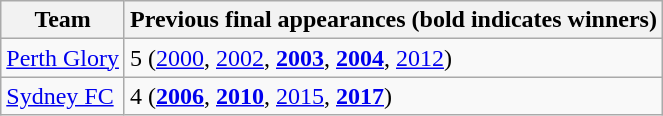<table class="wikitable">
<tr>
<th>Team</th>
<th>Previous final appearances (bold indicates winners)</th>
</tr>
<tr>
<td><a href='#'>Perth Glory</a></td>
<td>5 (<a href='#'>2000</a>, <a href='#'>2002</a>, <strong><a href='#'>2003</a></strong>, <strong><a href='#'>2004</a></strong>, <a href='#'>2012</a>)</td>
</tr>
<tr>
<td><a href='#'>Sydney FC</a></td>
<td>4 (<strong><a href='#'>2006</a></strong>, <strong><a href='#'>2010</a></strong>, <a href='#'>2015</a>, <strong><a href='#'>2017</a></strong>)</td>
</tr>
</table>
